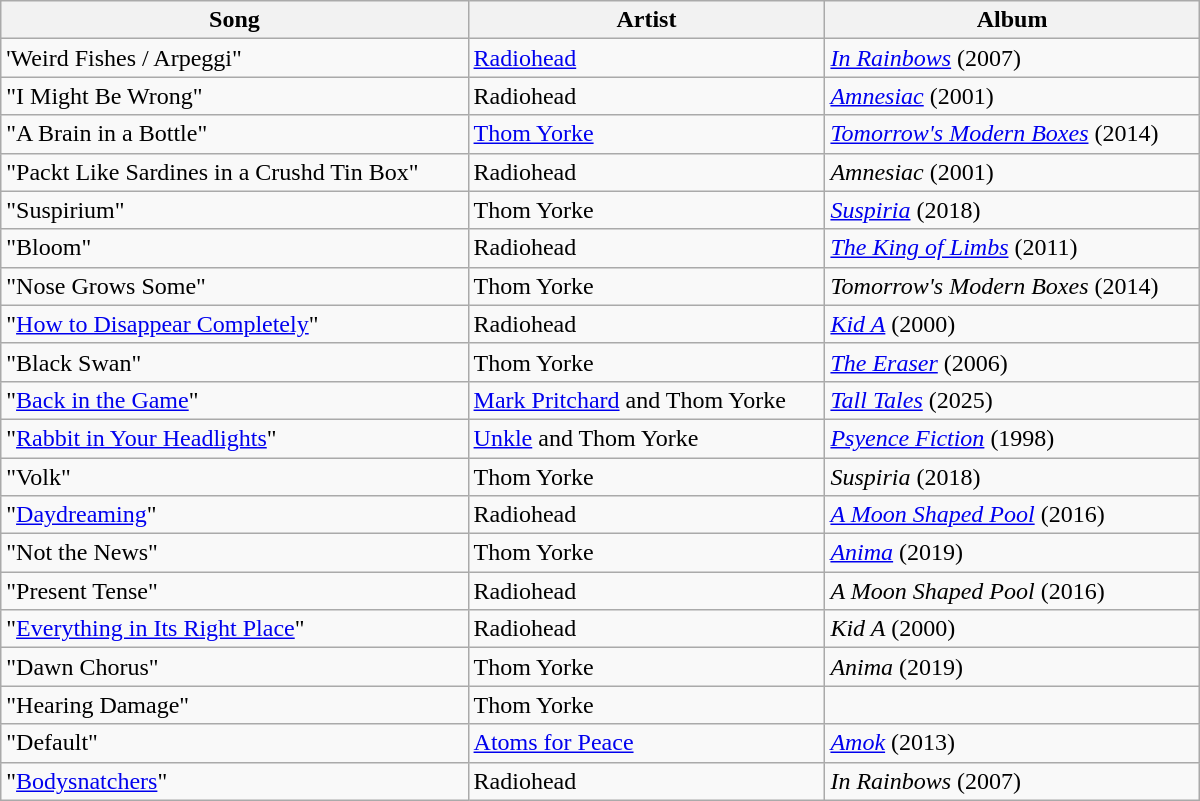<table class="wikitable" style="width:50em">
<tr style="font-weight:bold; text-align:center;">
<th>Song</th>
<th>Artist</th>
<th>Album</th>
</tr>
<tr>
<td>'Weird Fishes / Arpeggi"</td>
<td><a href='#'>Radiohead</a></td>
<td><a href='#'><em>In Rainbows</em></a> (2007)</td>
</tr>
<tr>
<td>"I Might Be Wrong"</td>
<td>Radiohead</td>
<td><em><a href='#'>Amnesiac</a></em> (2001)</td>
</tr>
<tr>
<td>"A Brain in a Bottle"</td>
<td><a href='#'>Thom Yorke</a></td>
<td><a href='#'><em>Tomorrow's Modern Boxes</em></a> (2014)</td>
</tr>
<tr>
<td>"Packt Like Sardines in a Crushd Tin Box"</td>
<td>Radiohead</td>
<td><em>Amnesiac</em> (2001)</td>
</tr>
<tr>
<td>"Suspirium"</td>
<td>Thom Yorke</td>
<td><a href='#'><em>Suspiria</em></a> (2018)</td>
</tr>
<tr>
<td>"Bloom"</td>
<td>Radiohead</td>
<td><a href='#'><em>The King of Limbs</em></a> (2011)</td>
</tr>
<tr>
<td>"Nose Grows Some"</td>
<td>Thom Yorke</td>
<td><em>Tomorrow's Modern Boxes</em> (2014)</td>
</tr>
<tr>
<td>"<a href='#'>How to Disappear Completely</a>"</td>
<td>Radiohead</td>
<td><a href='#'><em>Kid A</em></a> (2000)</td>
</tr>
<tr>
<td>"Black Swan"</td>
<td>Thom Yorke</td>
<td><a href='#'><em>The Eraser</em></a> (2006)</td>
</tr>
<tr>
<td>"<a href='#'>Back in the Game</a>"</td>
<td><a href='#'>Mark Pritchard</a> and Thom Yorke</td>
<td><a href='#'><em>Tall Tales</em></a> (2025)</td>
</tr>
<tr>
<td>"<a href='#'>Rabbit in Your Headlights</a>"</td>
<td><a href='#'>Unkle</a> and Thom Yorke</td>
<td><em><a href='#'>Psyence Fiction</a></em> (1998)</td>
</tr>
<tr>
<td>"Volk"</td>
<td>Thom Yorke</td>
<td><em>Suspiria</em> (2018)</td>
</tr>
<tr>
<td>"<a href='#'>Daydreaming</a>"</td>
<td>Radiohead</td>
<td><a href='#'><em>A Moon Shaped Pool</em></a> (2016)</td>
</tr>
<tr>
<td>"Not the News"</td>
<td>Thom Yorke</td>
<td><a href='#'><em>Anima</em></a> (2019)</td>
</tr>
<tr>
<td>"Present Tense"</td>
<td>Radiohead</td>
<td><em>A Moon Shaped Pool</em> (2016)</td>
</tr>
<tr>
<td>"<a href='#'>Everything in Its Right Place</a>"</td>
<td>Radiohead</td>
<td><em>Kid A</em> (2000)</td>
</tr>
<tr>
<td>"Dawn Chorus"</td>
<td>Thom Yorke</td>
<td><em>Anima</em> (2019)</td>
</tr>
<tr>
<td>"Hearing Damage"</td>
<td>Thom Yorke</td>
<td></td>
</tr>
<tr>
<td>"Default"</td>
<td><a href='#'>Atoms for Peace</a></td>
<td><a href='#'><em>Amok</em></a> (2013)</td>
</tr>
<tr>
<td>"<a href='#'>Bodysnatchers</a>"</td>
<td>Radiohead</td>
<td><em>In Rainbows</em> (2007)</td>
</tr>
</table>
